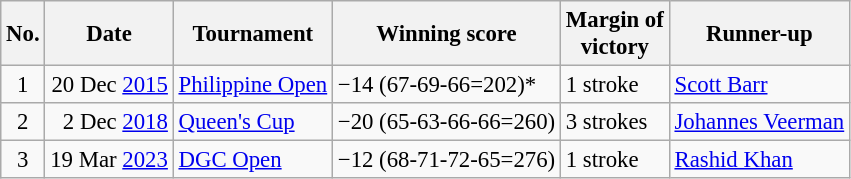<table class="wikitable" style="font-size:95%;">
<tr>
<th>No.</th>
<th>Date</th>
<th>Tournament</th>
<th>Winning score</th>
<th>Margin of<br>victory</th>
<th>Runner-up</th>
</tr>
<tr>
<td align=center>1</td>
<td align=right>20 Dec <a href='#'>2015</a></td>
<td><a href='#'>Philippine Open</a></td>
<td>−14 (67-69-66=202)*</td>
<td>1 stroke</td>
<td> <a href='#'>Scott Barr</a></td>
</tr>
<tr>
<td align=center>2</td>
<td align=right>2 Dec <a href='#'>2018</a></td>
<td><a href='#'>Queen's Cup</a></td>
<td>−20 (65-63-66-66=260)</td>
<td>3 strokes</td>
<td> <a href='#'>Johannes Veerman</a></td>
</tr>
<tr>
<td align=center>3</td>
<td align=right>19 Mar <a href='#'>2023</a></td>
<td><a href='#'>DGC Open</a></td>
<td>−12 (68-71-72-65=276)</td>
<td>1 stroke</td>
<td> <a href='#'>Rashid Khan</a></td>
</tr>
</table>
